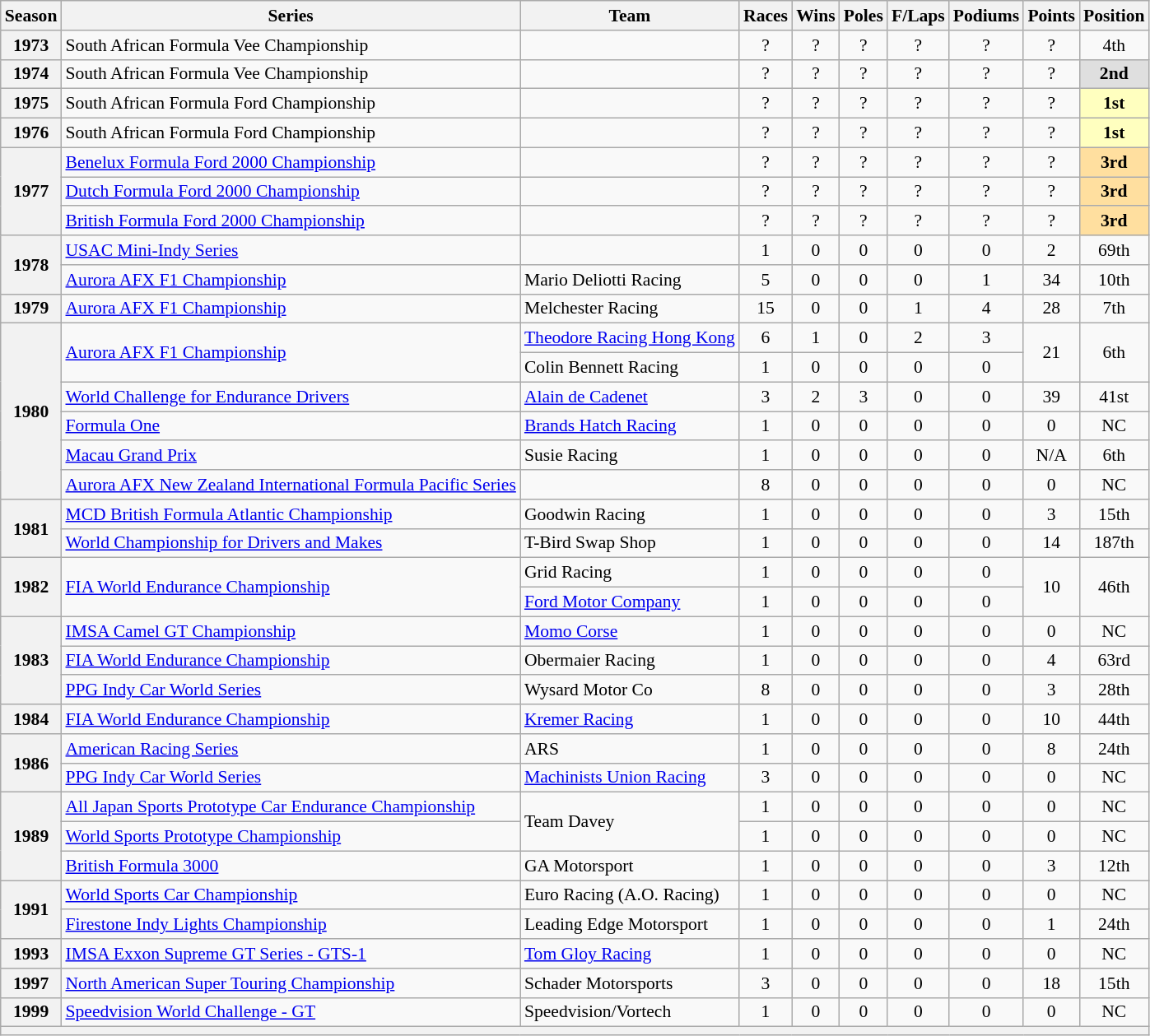<table class="wikitable" style="font-size: 90%; text-align:center">
<tr>
<th>Season</th>
<th>Series</th>
<th>Team</th>
<th>Races</th>
<th>Wins</th>
<th>Poles</th>
<th>F/Laps</th>
<th>Podiums</th>
<th>Points</th>
<th>Position</th>
</tr>
<tr>
<th>1973</th>
<td align=left>South African Formula Vee Championship</td>
<td align=left></td>
<td>?</td>
<td>?</td>
<td>?</td>
<td>?</td>
<td>?</td>
<td>?</td>
<td>4th</td>
</tr>
<tr>
<th>1974</th>
<td align=left>South African Formula Vee Championship</td>
<td align=left></td>
<td>?</td>
<td>?</td>
<td>?</td>
<td>?</td>
<td>?</td>
<td>?</td>
<td style="background:#DFDFDF;"><strong>2nd</strong></td>
</tr>
<tr>
<th>1975</th>
<td align=left>South African Formula Ford Championship</td>
<td align=left></td>
<td>?</td>
<td>?</td>
<td>?</td>
<td>?</td>
<td>?</td>
<td>?</td>
<td style="background:#FFFFBF;"><strong>1st</strong></td>
</tr>
<tr>
<th>1976</th>
<td align=left>South African Formula Ford Championship</td>
<td align=left></td>
<td>?</td>
<td>?</td>
<td>?</td>
<td>?</td>
<td>?</td>
<td>?</td>
<td style="background:#FFFFBF;"><strong>1st</strong></td>
</tr>
<tr>
<th rowspan=3>1977</th>
<td align=left><a href='#'>Benelux Formula Ford 2000 Championship</a></td>
<td align=left></td>
<td>?</td>
<td>?</td>
<td>?</td>
<td>?</td>
<td>?</td>
<td>?</td>
<td style="background:#ffdf9f;"><strong>3rd</strong></td>
</tr>
<tr>
<td align=left><a href='#'>Dutch Formula Ford 2000 Championship</a></td>
<td align=left></td>
<td>?</td>
<td>?</td>
<td>?</td>
<td>?</td>
<td>?</td>
<td>?</td>
<td style="background:#ffdf9f;"><strong>3rd</strong></td>
</tr>
<tr>
<td align=left><a href='#'>British Formula Ford 2000 Championship</a></td>
<td align=left></td>
<td>?</td>
<td>?</td>
<td>?</td>
<td>?</td>
<td>?</td>
<td>?</td>
<td style="background:#ffdf9f;"><strong>3rd</strong></td>
</tr>
<tr>
<th rowspan=2>1978</th>
<td align=left><a href='#'>USAC Mini-Indy Series</a></td>
<td></td>
<td>1</td>
<td>0</td>
<td>0</td>
<td>0</td>
<td>0</td>
<td>2</td>
<td>69th</td>
</tr>
<tr>
<td align=left><a href='#'>Aurora AFX F1 Championship</a></td>
<td align=left>Mario Deliotti Racing</td>
<td>5</td>
<td>0</td>
<td>0</td>
<td>0</td>
<td>1</td>
<td>34</td>
<td>10th</td>
</tr>
<tr>
<th>1979</th>
<td align=left><a href='#'>Aurora AFX F1 Championship</a></td>
<td align=left>Melchester Racing</td>
<td>15</td>
<td>0</td>
<td>0</td>
<td>1</td>
<td>4</td>
<td>28</td>
<td>7th</td>
</tr>
<tr>
<th rowspan=6>1980</th>
<td align=left  rowspan=2><a href='#'>Aurora AFX F1 Championship</a></td>
<td align=left><a href='#'>Theodore Racing Hong Kong</a></td>
<td>6</td>
<td>1</td>
<td>0</td>
<td>2</td>
<td>3</td>
<td rowspan=2>21</td>
<td rowspan=2>6th</td>
</tr>
<tr>
<td align=left>Colin Bennett Racing</td>
<td>1</td>
<td>0</td>
<td>0</td>
<td>0</td>
<td>0</td>
</tr>
<tr>
<td align=left><a href='#'>World Challenge for Endurance Drivers</a></td>
<td align=left><a href='#'>Alain de Cadenet</a></td>
<td>3</td>
<td>2</td>
<td>3</td>
<td>0</td>
<td>0</td>
<td>39</td>
<td>41st</td>
</tr>
<tr>
<td align=left><a href='#'>Formula One</a></td>
<td align=left><a href='#'>Brands Hatch Racing</a></td>
<td>1</td>
<td>0</td>
<td>0</td>
<td>0</td>
<td>0</td>
<td>0</td>
<td>NC</td>
</tr>
<tr>
<td align=left><a href='#'>Macau Grand Prix</a></td>
<td align=left>Susie Racing</td>
<td>1</td>
<td>0</td>
<td>0</td>
<td>0</td>
<td>0</td>
<td>N/A</td>
<td>6th</td>
</tr>
<tr>
<td align=left><a href='#'>Aurora AFX New Zealand International Formula Pacific Series</a></td>
<td align=left></td>
<td>8</td>
<td>0</td>
<td>0</td>
<td>0</td>
<td>0</td>
<td>0</td>
<td>NC</td>
</tr>
<tr>
<th rowspan=2>1981</th>
<td align=left><a href='#'>MCD British Formula Atlantic Championship</a></td>
<td align=left>Goodwin Racing</td>
<td>1</td>
<td>0</td>
<td>0</td>
<td>0</td>
<td>0</td>
<td>3</td>
<td>15th</td>
</tr>
<tr>
<td align=left><a href='#'>World Championship for Drivers and Makes</a></td>
<td align=left>T-Bird Swap Shop</td>
<td>1</td>
<td>0</td>
<td>0</td>
<td>0</td>
<td>0</td>
<td>14</td>
<td>187th</td>
</tr>
<tr>
<th rowspan=2>1982</th>
<td rowspan=2 align=left><a href='#'>FIA World Endurance Championship</a></td>
<td align=left>Grid Racing</td>
<td>1</td>
<td>0</td>
<td>0</td>
<td>0</td>
<td>0</td>
<td rowspan=2>10</td>
<td rowspan=2>46th</td>
</tr>
<tr>
<td align=left><a href='#'>Ford Motor Company</a></td>
<td>1</td>
<td>0</td>
<td>0</td>
<td>0</td>
<td>0</td>
</tr>
<tr>
<th rowspan=3>1983</th>
<td align=left><a href='#'>IMSA Camel GT Championship</a></td>
<td align=left><a href='#'>Momo Corse</a></td>
<td>1</td>
<td>0</td>
<td>0</td>
<td>0</td>
<td>0</td>
<td>0</td>
<td>NC</td>
</tr>
<tr>
<td align=left><a href='#'>FIA World Endurance Championship</a></td>
<td align=left>Obermaier Racing</td>
<td>1</td>
<td>0</td>
<td>0</td>
<td>0</td>
<td>0</td>
<td>4</td>
<td>63rd</td>
</tr>
<tr>
<td align=left><a href='#'>PPG Indy Car World Series</a></td>
<td align=left>Wysard Motor Co</td>
<td>8</td>
<td>0</td>
<td>0</td>
<td>0</td>
<td>0</td>
<td>3</td>
<td>28th</td>
</tr>
<tr>
<th>1984</th>
<td align=left><a href='#'>FIA World Endurance Championship</a></td>
<td align=left><a href='#'>Kremer Racing</a></td>
<td>1</td>
<td>0</td>
<td>0</td>
<td>0</td>
<td>0</td>
<td>10</td>
<td>44th</td>
</tr>
<tr>
<th rowspan=2>1986</th>
<td align=left><a href='#'>American Racing Series</a></td>
<td align=left>ARS</td>
<td>1</td>
<td>0</td>
<td>0</td>
<td>0</td>
<td>0</td>
<td>8</td>
<td>24th</td>
</tr>
<tr>
<td align=left><a href='#'>PPG Indy Car World Series</a></td>
<td align=left><a href='#'>Machinists Union Racing</a></td>
<td>3</td>
<td>0</td>
<td>0</td>
<td>0</td>
<td>0</td>
<td>0</td>
<td>NC</td>
</tr>
<tr>
<th rowspan=3>1989</th>
<td align=left><a href='#'>All Japan Sports Prototype Car Endurance Championship</a></td>
<td rowspan=2 align=left>Team Davey</td>
<td>1</td>
<td>0</td>
<td>0</td>
<td>0</td>
<td>0</td>
<td>0</td>
<td>NC</td>
</tr>
<tr>
<td align=left><a href='#'>World Sports Prototype Championship</a></td>
<td>1</td>
<td>0</td>
<td>0</td>
<td>0</td>
<td>0</td>
<td>0</td>
<td>NC</td>
</tr>
<tr>
<td align=left><a href='#'>British Formula 3000</a></td>
<td align=left>GA Motorsport</td>
<td>1</td>
<td>0</td>
<td>0</td>
<td>0</td>
<td>0</td>
<td>3</td>
<td>12th</td>
</tr>
<tr>
<th rowspan=2>1991</th>
<td align=left><a href='#'>World Sports Car Championship</a></td>
<td align=left>Euro Racing (A.O. Racing)</td>
<td>1</td>
<td>0</td>
<td>0</td>
<td>0</td>
<td>0</td>
<td>0</td>
<td>NC</td>
</tr>
<tr>
<td align=left><a href='#'>Firestone Indy Lights Championship</a></td>
<td align=left>Leading Edge Motorsport</td>
<td>1</td>
<td>0</td>
<td>0</td>
<td>0</td>
<td>0</td>
<td>1</td>
<td>24th</td>
</tr>
<tr>
<th>1993</th>
<td align=left><a href='#'>IMSA Exxon Supreme GT Series - GTS-1</a></td>
<td align=left><a href='#'>Tom Gloy Racing</a></td>
<td>1</td>
<td>0</td>
<td>0</td>
<td>0</td>
<td>0</td>
<td>0</td>
<td>NC</td>
</tr>
<tr>
<th>1997</th>
<td align=left><a href='#'>North American Super Touring Championship</a></td>
<td align=left>Schader Motorsports</td>
<td>3</td>
<td>0</td>
<td>0</td>
<td>0</td>
<td>0</td>
<td>18</td>
<td>15th</td>
</tr>
<tr>
<th>1999</th>
<td align=left><a href='#'>Speedvision World Challenge - GT</a></td>
<td align=left>Speedvision/Vortech</td>
<td>1</td>
<td>0</td>
<td>0</td>
<td>0</td>
<td>0</td>
<td>0</td>
<td>NC</td>
</tr>
<tr>
<th colspan="10"></th>
</tr>
</table>
